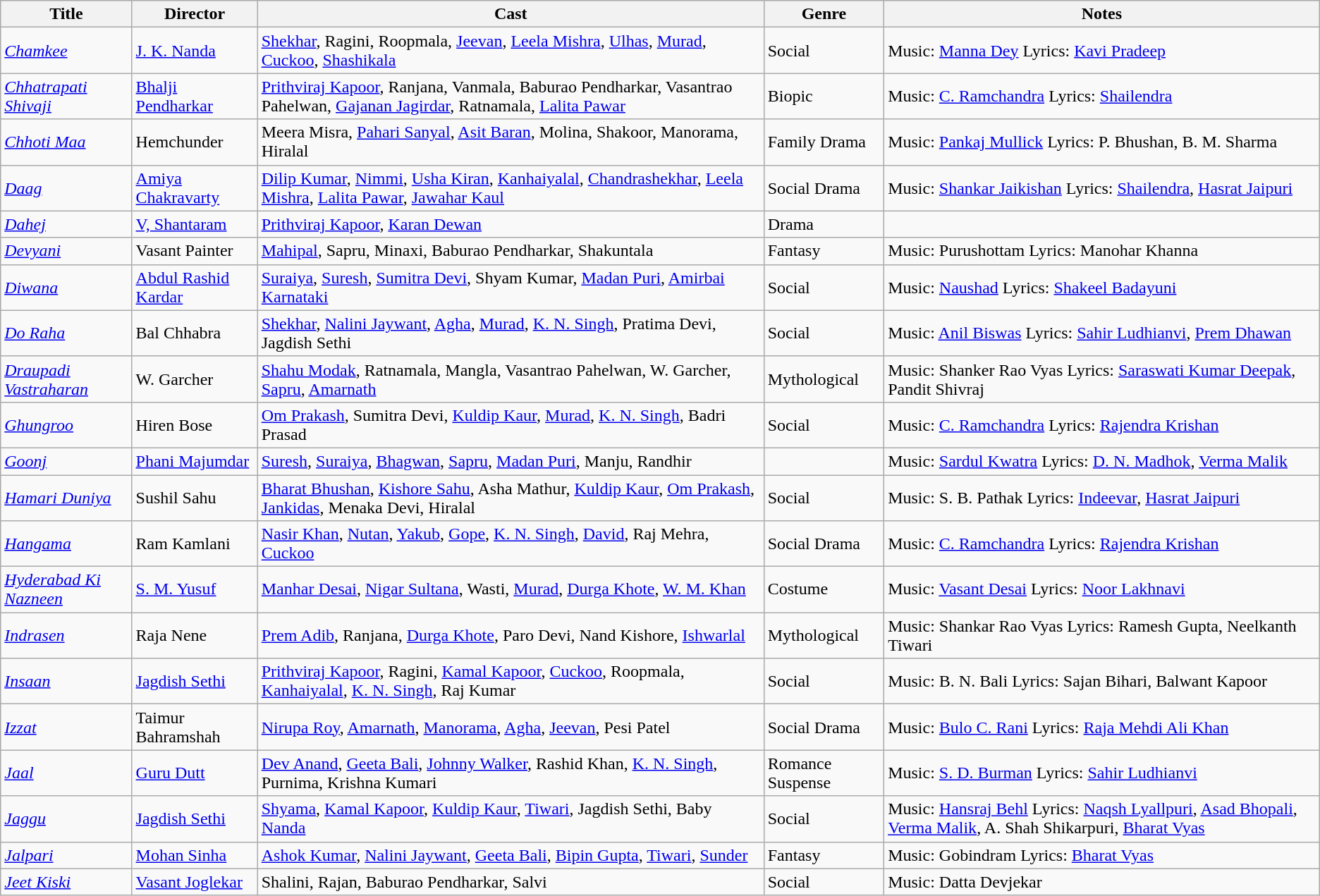<table class="wikitable">
<tr>
<th>Title</th>
<th>Director</th>
<th>Cast</th>
<th>Genre</th>
<th>Notes</th>
</tr>
<tr>
<td><em><a href='#'>Chamkee</a></em></td>
<td><a href='#'>J. K. Nanda</a></td>
<td><a href='#'>Shekhar</a>, Ragini, Roopmala, <a href='#'>Jeevan</a>, <a href='#'>Leela Mishra</a>, <a href='#'>Ulhas</a>, <a href='#'>Murad</a>, <a href='#'>Cuckoo</a>, <a href='#'>Shashikala</a></td>
<td>Social</td>
<td>Music: <a href='#'>Manna Dey</a> Lyrics: <a href='#'>Kavi Pradeep</a></td>
</tr>
<tr>
<td><em><a href='#'>Chhatrapati Shivaji</a></em></td>
<td><a href='#'>Bhalji Pendharkar</a></td>
<td><a href='#'>Prithviraj Kapoor</a>, Ranjana, Vanmala, Baburao Pendharkar, Vasantrao Pahelwan, <a href='#'>Gajanan Jagirdar</a>, Ratnamala, <a href='#'>Lalita Pawar</a></td>
<td>Biopic</td>
<td>Music: <a href='#'>C. Ramchandra</a> Lyrics: <a href='#'>Shailendra</a></td>
</tr>
<tr>
<td><em><a href='#'>Chhoti Maa</a></em></td>
<td>Hemchunder</td>
<td>Meera Misra, <a href='#'>Pahari Sanyal</a>, <a href='#'>Asit Baran</a>, Molina, Shakoor, Manorama, Hiralal</td>
<td>Family Drama</td>
<td>Music: <a href='#'>Pankaj Mullick</a> Lyrics: P. Bhushan, B. M. Sharma</td>
</tr>
<tr>
<td><em><a href='#'>Daag</a></em></td>
<td><a href='#'>Amiya Chakravarty</a></td>
<td><a href='#'>Dilip Kumar</a>, <a href='#'>Nimmi</a>, <a href='#'>Usha Kiran</a>, <a href='#'>Kanhaiyalal</a>, <a href='#'>Chandrashekhar</a>, <a href='#'>Leela Mishra</a>, <a href='#'>Lalita Pawar</a>, <a href='#'>Jawahar Kaul</a></td>
<td>Social Drama</td>
<td>Music: <a href='#'>Shankar Jaikishan</a> Lyrics: <a href='#'>Shailendra</a>, <a href='#'>Hasrat Jaipuri</a></td>
</tr>
<tr>
<td><em><a href='#'>Dahej</a></em></td>
<td><a href='#'>V, Shantaram</a></td>
<td><a href='#'>Prithviraj Kapoor</a>, <a href='#'>Karan Dewan</a></td>
<td>Drama</td>
<td></td>
</tr>
<tr>
<td><em><a href='#'>Devyani</a></em></td>
<td>Vasant Painter</td>
<td><a href='#'>Mahipal</a>, Sapru, Minaxi, Baburao Pendharkar, Shakuntala</td>
<td>Fantasy</td>
<td>Music: Purushottam Lyrics: Manohar Khanna</td>
</tr>
<tr>
<td><em><a href='#'>Diwana</a></em></td>
<td><a href='#'>Abdul Rashid Kardar</a></td>
<td><a href='#'>Suraiya</a>, <a href='#'>Suresh</a>, <a href='#'>Sumitra Devi</a>, Shyam Kumar, <a href='#'>Madan Puri</a>, <a href='#'>Amirbai Karnataki</a></td>
<td>Social</td>
<td>Music: <a href='#'>Naushad</a> Lyrics: <a href='#'>Shakeel Badayuni</a></td>
</tr>
<tr>
<td><em><a href='#'>Do Raha</a></em></td>
<td>Bal Chhabra</td>
<td><a href='#'>Shekhar</a>, <a href='#'>Nalini Jaywant</a>, <a href='#'>Agha</a>, <a href='#'>Murad</a>, <a href='#'>K. N. Singh</a>, Pratima Devi, Jagdish Sethi</td>
<td>Social</td>
<td>Music: <a href='#'>Anil Biswas</a> Lyrics: <a href='#'>Sahir Ludhianvi</a>, <a href='#'>Prem Dhawan</a></td>
</tr>
<tr>
<td><em><a href='#'>Draupadi Vastraharan</a></em></td>
<td>W. Garcher</td>
<td><a href='#'>Shahu Modak</a>, Ratnamala, Mangla, Vasantrao Pahelwan,  W. Garcher, <a href='#'>Sapru</a>, <a href='#'>Amarnath</a></td>
<td>Mythological</td>
<td>Music: Shanker Rao Vyas Lyrics: <a href='#'>Saraswati Kumar Deepak</a>, Pandit Shivraj</td>
</tr>
<tr>
<td><em><a href='#'>Ghungroo</a></em></td>
<td>Hiren Bose</td>
<td><a href='#'>Om Prakash</a>, Sumitra Devi, <a href='#'>Kuldip Kaur</a>, <a href='#'>Murad</a>, <a href='#'>K. N. Singh</a>, Badri Prasad</td>
<td>Social</td>
<td>Music: <a href='#'>C. Ramchandra</a> Lyrics: <a href='#'>Rajendra Krishan</a></td>
</tr>
<tr>
<td><em><a href='#'>Goonj</a></em></td>
<td><a href='#'>Phani Majumdar</a></td>
<td><a href='#'>Suresh</a>, <a href='#'>Suraiya</a>, <a href='#'>Bhagwan</a>, <a href='#'>Sapru</a>, <a href='#'>Madan Puri</a>, Manju, Randhir</td>
<td></td>
<td>Music: <a href='#'>Sardul Kwatra</a> Lyrics: <a href='#'>D. N. Madhok</a>, <a href='#'>Verma Malik</a></td>
</tr>
<tr>
<td><em><a href='#'>Hamari Duniya</a></em></td>
<td>Sushil Sahu</td>
<td><a href='#'>Bharat Bhushan</a>, <a href='#'>Kishore Sahu</a>, Asha Mathur, <a href='#'>Kuldip Kaur</a>, <a href='#'>Om Prakash</a>, <a href='#'>Jankidas</a>, Menaka Devi, Hiralal</td>
<td>Social</td>
<td>Music: S. B. Pathak Lyrics: <a href='#'>Indeevar</a>, <a href='#'>Hasrat Jaipuri</a></td>
</tr>
<tr>
<td><em><a href='#'>Hangama</a></em></td>
<td>Ram Kamlani</td>
<td><a href='#'>Nasir Khan</a>, <a href='#'>Nutan</a>, <a href='#'>Yakub</a>, <a href='#'>Gope</a>,  <a href='#'>K. N. Singh</a>, <a href='#'>David</a>, Raj Mehra, <a href='#'>Cuckoo</a></td>
<td>Social Drama</td>
<td>Music: <a href='#'>C. Ramchandra</a> Lyrics: <a href='#'>Rajendra Krishan</a></td>
</tr>
<tr>
<td><em><a href='#'>Hyderabad Ki Nazneen</a></em></td>
<td><a href='#'>S. M. Yusuf</a></td>
<td><a href='#'>Manhar Desai</a>, <a href='#'>Nigar Sultana</a>, Wasti, <a href='#'>Murad</a>, <a href='#'>Durga Khote</a>, <a href='#'>W. M. Khan</a></td>
<td>Costume</td>
<td>Music: <a href='#'>Vasant Desai</a> Lyrics: <a href='#'>Noor Lakhnavi</a></td>
</tr>
<tr>
<td><em><a href='#'>Indrasen</a></em></td>
<td>Raja Nene</td>
<td><a href='#'>Prem Adib</a>, Ranjana, <a href='#'>Durga Khote</a>, Paro Devi, Nand Kishore, <a href='#'>Ishwarlal</a></td>
<td>Mythological</td>
<td>Music: Shankar Rao Vyas Lyrics: Ramesh Gupta, Neelkanth Tiwari</td>
</tr>
<tr>
<td><em><a href='#'>Insaan</a></em></td>
<td><a href='#'>Jagdish Sethi</a></td>
<td><a href='#'>Prithviraj Kapoor</a>, Ragini, <a href='#'>Kamal Kapoor</a>, <a href='#'>Cuckoo</a>, Roopmala, <a href='#'>Kanhaiyalal</a>, <a href='#'>K. N. Singh</a>, Raj Kumar</td>
<td>Social</td>
<td>Music: B. N. Bali Lyrics: Sajan Bihari, Balwant Kapoor</td>
</tr>
<tr>
<td><em><a href='#'>Izzat</a></em></td>
<td>Taimur Bahramshah</td>
<td><a href='#'>Nirupa Roy</a>, <a href='#'>Amarnath</a>, <a href='#'>Manorama</a>, <a href='#'>Agha</a>, <a href='#'>Jeevan</a>, Pesi Patel</td>
<td>Social Drama</td>
<td>Music: <a href='#'>Bulo C. Rani</a> Lyrics: <a href='#'>Raja Mehdi Ali Khan</a></td>
</tr>
<tr>
<td><em><a href='#'>Jaal</a></em></td>
<td><a href='#'>Guru Dutt</a></td>
<td><a href='#'>Dev Anand</a>, <a href='#'>Geeta Bali</a>, <a href='#'>Johnny Walker</a>, Rashid Khan, <a href='#'>K. N. Singh</a>, Purnima, Krishna Kumari</td>
<td>Romance Suspense</td>
<td>Music: <a href='#'>S. D. Burman</a> Lyrics: <a href='#'>Sahir Ludhianvi</a></td>
</tr>
<tr>
<td><em><a href='#'>Jaggu</a></em></td>
<td><a href='#'>Jagdish Sethi</a></td>
<td><a href='#'>Shyama</a>, <a href='#'>Kamal Kapoor</a>, <a href='#'>Kuldip Kaur</a>, <a href='#'>Tiwari</a>, Jagdish Sethi, Baby <a href='#'>Nanda</a></td>
<td>Social</td>
<td>Music: <a href='#'>Hansraj Behl</a> Lyrics: <a href='#'>Naqsh Lyallpuri</a>, <a href='#'>Asad Bhopali</a>, <a href='#'>Verma Malik</a>, A. Shah Shikarpuri, <a href='#'>Bharat Vyas</a></td>
</tr>
<tr>
<td><em><a href='#'>Jalpari</a></em></td>
<td><a href='#'>Mohan Sinha</a></td>
<td><a href='#'>Ashok Kumar</a>, <a href='#'>Nalini Jaywant</a>, <a href='#'>Geeta Bali</a>, <a href='#'>Bipin Gupta</a>, <a href='#'>Tiwari</a>, <a href='#'>Sunder</a></td>
<td>Fantasy</td>
<td>Music: Gobindram Lyrics: <a href='#'>Bharat Vyas</a></td>
</tr>
<tr>
<td><em><a href='#'>Jeet Kiski</a></em></td>
<td><a href='#'>Vasant Joglekar</a></td>
<td>Shalini, Rajan, Baburao Pendharkar, Salvi</td>
<td>Social</td>
<td>Music: Datta Devjekar</td>
</tr>
</table>
